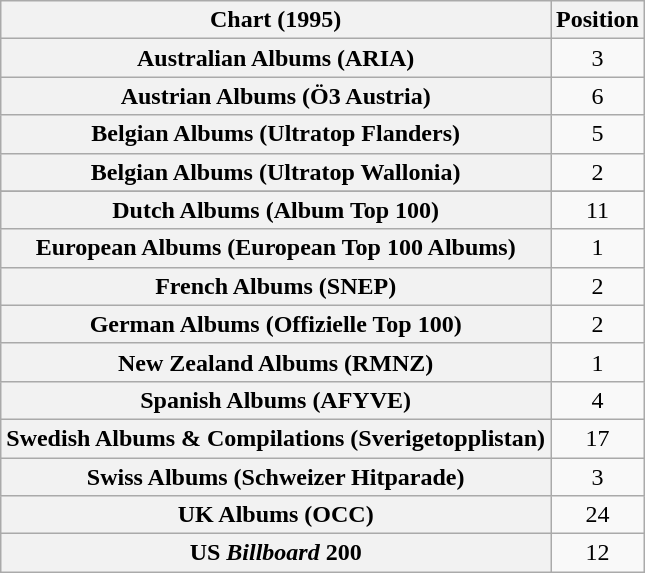<table class="wikitable sortable plainrowheaders" style="text-align:center;">
<tr>
<th scope="column">Chart (1995)</th>
<th scope="column">Position</th>
</tr>
<tr>
<th scope="row">Australian Albums (ARIA)</th>
<td>3</td>
</tr>
<tr>
<th scope="row">Austrian Albums (Ö3 Austria)</th>
<td>6</td>
</tr>
<tr>
<th scope="row">Belgian Albums (Ultratop Flanders)</th>
<td>5</td>
</tr>
<tr>
<th scope="row">Belgian Albums (Ultratop Wallonia)</th>
<td>2</td>
</tr>
<tr>
</tr>
<tr>
<th scope="row">Dutch Albums (Album Top 100)</th>
<td>11</td>
</tr>
<tr>
<th scope="row">European Albums (European Top 100 Albums)</th>
<td>1</td>
</tr>
<tr>
<th scope="row">French Albums (SNEP)</th>
<td>2</td>
</tr>
<tr>
<th scope="row">German Albums (Offizielle Top 100)</th>
<td>2</td>
</tr>
<tr>
<th scope="row">New Zealand Albums (RMNZ)</th>
<td>1</td>
</tr>
<tr>
<th scope="row">Spanish Albums (AFYVE)</th>
<td>4</td>
</tr>
<tr>
<th scope="row">Swedish Albums & Compilations (Sverigetopplistan)</th>
<td>17</td>
</tr>
<tr>
<th scope="row">Swiss Albums (Schweizer Hitparade)</th>
<td>3</td>
</tr>
<tr>
<th scope="row">UK Albums (OCC)</th>
<td>24</td>
</tr>
<tr>
<th scope="row">US <em>Billboard</em> 200</th>
<td>12</td>
</tr>
</table>
